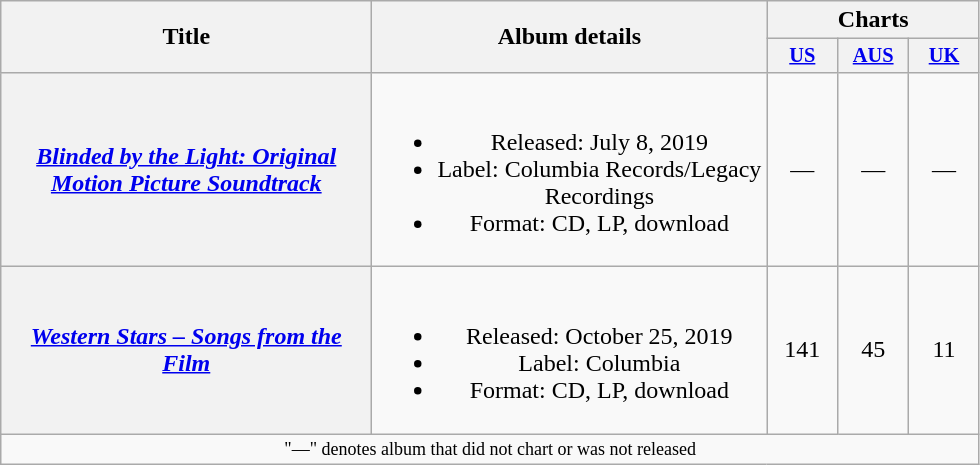<table class="wikitable plainrowheaders" style="text-align:center;">
<tr>
<th scope="col" rowspan="2" style="width:15em;">Title</th>
<th scope="col" rowspan="2" style="width:16em;">Album details</th>
<th scope="col" colspan="3">Charts</th>
</tr>
<tr>
<th scope="col" style="width:3em;font-size:85%;"><a href='#'>US</a><br></th>
<th scope="col" style="width:3em;font-size:85%;"><a href='#'>AUS</a><br></th>
<th scope="col" style="width:3em;font-size:85%;"><a href='#'>UK</a><br></th>
</tr>
<tr>
<th scope="row"><em><a href='#'>Blinded by the Light: Original Motion Picture Soundtrack</a></em></th>
<td><br><ul><li>Released: July 8, 2019</li><li>Label: Columbia Records/Legacy Recordings</li><li>Format: CD, LP, download</li></ul></td>
<td>—</td>
<td>—</td>
<td>—</td>
</tr>
<tr>
<th scope="row"><em><a href='#'>Western Stars – Songs from the Film</a></em></th>
<td><br><ul><li>Released: October 25, 2019</li><li>Label: Columbia</li><li>Format: CD, LP, download</li></ul></td>
<td>141</td>
<td>45</td>
<td>11</td>
</tr>
<tr>
<td colspan="10" style="font-size:9pt">"—" denotes album that did not chart or was not released</td>
</tr>
</table>
